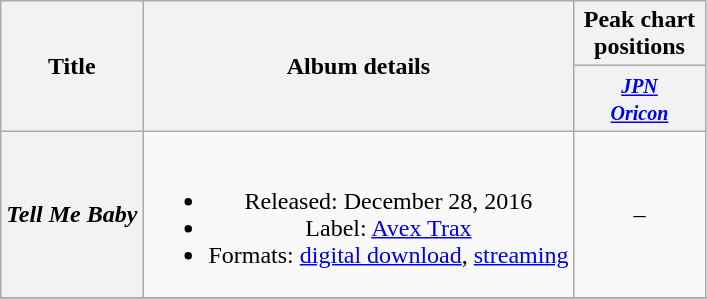<table class="wikitable plainrowheaders" style="text-align:center;">
<tr>
<th scope="col" rowspan="2">Title</th>
<th scope="col" rowspan="2">Album details</th>
<th scope="col" colspan="1" style="width:5em;">Peak chart positions</th>
</tr>
<tr>
<th ! style="width:2.5em;"><small><em><a href='#'>JPN<br>Oricon</a></em></small></th>
</tr>
<tr>
<th scope="row"><em>Tell Me Baby</em></th>
<td><br><ul><li>Released: December 28, 2016</li><li>Label: <a href='#'>Avex Trax</a></li><li>Formats: <a href='#'>digital download</a>, <a href='#'>streaming</a></li></ul></td>
<td>–</td>
</tr>
<tr>
</tr>
</table>
